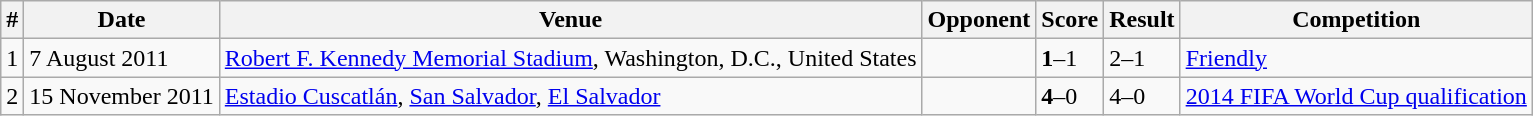<table class="wikitable">
<tr>
<th>#</th>
<th>Date</th>
<th>Venue</th>
<th>Opponent</th>
<th>Score</th>
<th>Result</th>
<th>Competition</th>
</tr>
<tr>
<td>1</td>
<td>7 August 2011</td>
<td><a href='#'>Robert F. Kennedy Memorial Stadium</a>, Washington, D.C., United States</td>
<td></td>
<td><strong>1</strong>–1</td>
<td>2–1</td>
<td><a href='#'>Friendly</a></td>
</tr>
<tr>
<td>2</td>
<td>15 November 2011</td>
<td><a href='#'>Estadio Cuscatlán</a>, <a href='#'>San Salvador</a>, <a href='#'>El Salvador</a></td>
<td></td>
<td><strong>4</strong>–0</td>
<td>4–0</td>
<td><a href='#'>2014 FIFA World Cup qualification</a></td>
</tr>
</table>
